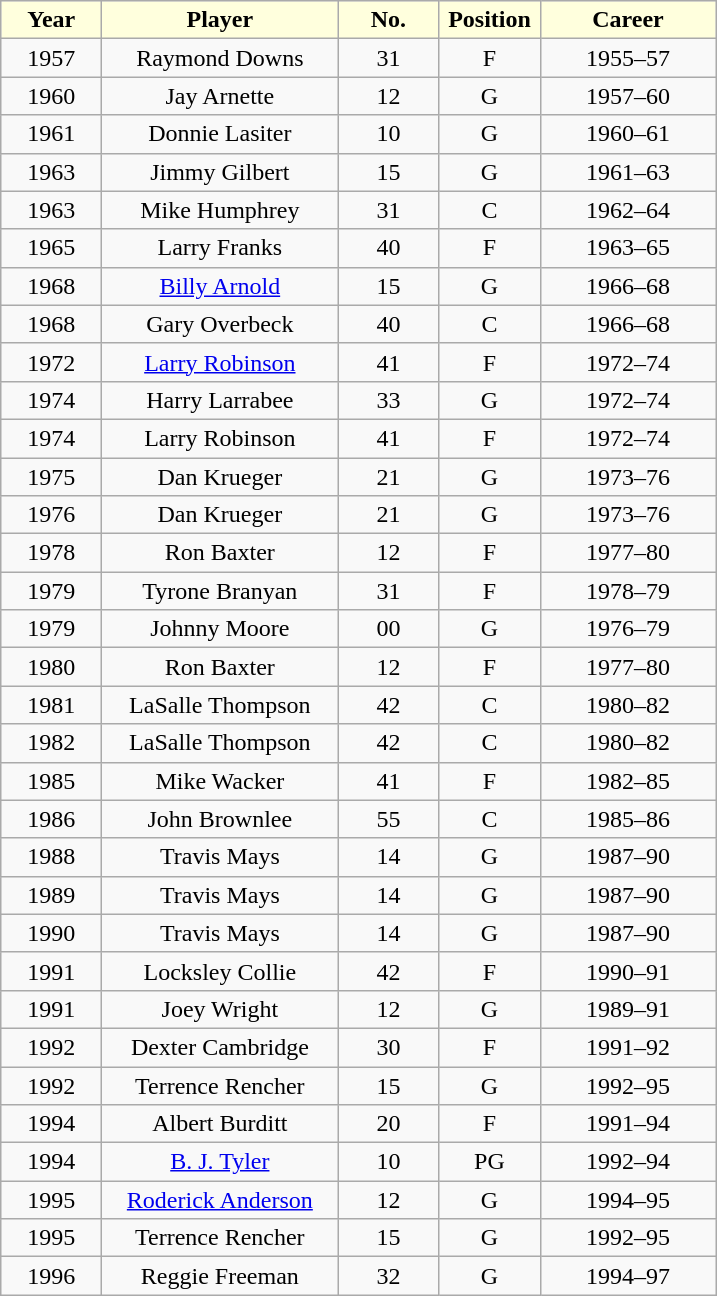<table class="wikitable" style="text-align:center">
<tr>
<th style="width:60px; background: #ffffdd;">Year</th>
<th style="width:150px; background: #ffffdd;">Player</th>
<th style="width:60px; background: #ffffdd;">No.</th>
<th style="width:60px; background: #ffffdd;">Position</th>
<th style="width:110px; background: #ffffdd;">Career</th>
</tr>
<tr>
<td>1957</td>
<td>Raymond Downs</td>
<td>31</td>
<td>F</td>
<td>1955–57</td>
</tr>
<tr>
<td>1960</td>
<td>Jay Arnette</td>
<td>12</td>
<td>G</td>
<td>1957–60</td>
</tr>
<tr>
<td>1961</td>
<td>Donnie Lasiter</td>
<td>10</td>
<td>G</td>
<td>1960–61</td>
</tr>
<tr>
<td>1963</td>
<td>Jimmy Gilbert</td>
<td>15</td>
<td>G</td>
<td>1961–63</td>
</tr>
<tr>
<td>1963</td>
<td>Mike Humphrey</td>
<td>31</td>
<td>C</td>
<td>1962–64</td>
</tr>
<tr>
<td>1965</td>
<td>Larry Franks</td>
<td>40</td>
<td>F</td>
<td>1963–65</td>
</tr>
<tr>
<td>1968</td>
<td><a href='#'>Billy Arnold</a></td>
<td>15</td>
<td>G</td>
<td>1966–68</td>
</tr>
<tr>
<td>1968</td>
<td>Gary Overbeck</td>
<td>40</td>
<td>C</td>
<td>1966–68</td>
</tr>
<tr>
<td>1972</td>
<td><a href='#'>Larry Robinson</a></td>
<td>41</td>
<td>F</td>
<td>1972–74</td>
</tr>
<tr>
<td>1974</td>
<td>Harry Larrabee</td>
<td>33</td>
<td>G</td>
<td>1972–74</td>
</tr>
<tr>
<td>1974</td>
<td>Larry Robinson</td>
<td>41</td>
<td>F</td>
<td>1972–74</td>
</tr>
<tr>
<td>1975</td>
<td>Dan Krueger</td>
<td>21</td>
<td>G</td>
<td>1973–76</td>
</tr>
<tr>
<td>1976</td>
<td>Dan Krueger</td>
<td>21</td>
<td>G</td>
<td>1973–76</td>
</tr>
<tr>
<td>1978</td>
<td>Ron Baxter</td>
<td>12</td>
<td>F</td>
<td>1977–80</td>
</tr>
<tr>
<td>1979</td>
<td>Tyrone Branyan</td>
<td>31</td>
<td>F</td>
<td>1978–79</td>
</tr>
<tr>
<td>1979</td>
<td>Johnny Moore</td>
<td>00</td>
<td>G</td>
<td>1976–79</td>
</tr>
<tr>
<td>1980</td>
<td>Ron Baxter</td>
<td>12</td>
<td>F</td>
<td>1977–80</td>
</tr>
<tr>
<td>1981</td>
<td>LaSalle Thompson</td>
<td>42</td>
<td>C</td>
<td>1980–82</td>
</tr>
<tr>
<td>1982</td>
<td>LaSalle Thompson</td>
<td>42</td>
<td>C</td>
<td>1980–82</td>
</tr>
<tr>
<td>1985</td>
<td>Mike Wacker</td>
<td>41</td>
<td>F</td>
<td>1982–85</td>
</tr>
<tr>
<td>1986</td>
<td>John Brownlee</td>
<td>55</td>
<td>C</td>
<td>1985–86</td>
</tr>
<tr>
<td>1988</td>
<td>Travis Mays</td>
<td>14</td>
<td>G</td>
<td>1987–90</td>
</tr>
<tr>
<td>1989</td>
<td>Travis Mays</td>
<td>14</td>
<td>G</td>
<td>1987–90</td>
</tr>
<tr>
<td>1990</td>
<td>Travis Mays</td>
<td>14</td>
<td>G</td>
<td>1987–90</td>
</tr>
<tr>
<td>1991</td>
<td>Locksley Collie</td>
<td>42</td>
<td>F</td>
<td>1990–91</td>
</tr>
<tr>
<td>1991</td>
<td>Joey Wright</td>
<td>12</td>
<td>G</td>
<td>1989–91</td>
</tr>
<tr>
<td>1992</td>
<td>Dexter Cambridge</td>
<td>30</td>
<td>F</td>
<td>1991–92</td>
</tr>
<tr>
<td>1992</td>
<td>Terrence Rencher</td>
<td>15</td>
<td>G</td>
<td>1992–95</td>
</tr>
<tr>
<td>1994</td>
<td>Albert Burditt</td>
<td>20</td>
<td>F</td>
<td>1991–94</td>
</tr>
<tr>
<td>1994</td>
<td><a href='#'>B. J. Tyler</a></td>
<td>10</td>
<td>PG</td>
<td>1992–94</td>
</tr>
<tr>
<td>1995</td>
<td><a href='#'>Roderick Anderson</a></td>
<td>12</td>
<td>G</td>
<td>1994–95</td>
</tr>
<tr>
<td>1995</td>
<td>Terrence Rencher</td>
<td>15</td>
<td>G</td>
<td>1992–95</td>
</tr>
<tr>
<td>1996</td>
<td>Reggie Freeman</td>
<td>32</td>
<td>G</td>
<td>1994–97</td>
</tr>
</table>
